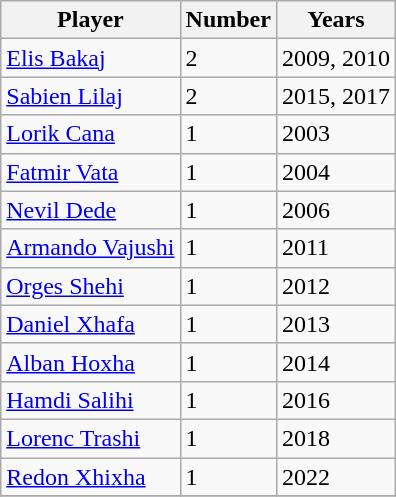<table class="wikitable plainrowheaders sortable">
<tr>
<th scope=col>Player</th>
<th scope=col>Number</th>
<th scope=col>Years</th>
</tr>
<tr>
<td><a href='#'>Elis Bakaj</a></td>
<td>2</td>
<td>2009, 2010</td>
</tr>
<tr>
<td><a href='#'>Sabien Lilaj</a></td>
<td>2</td>
<td>2015, 2017</td>
</tr>
<tr>
<td><a href='#'>Lorik Cana</a></td>
<td>1</td>
<td>2003</td>
</tr>
<tr>
<td><a href='#'>Fatmir Vata</a></td>
<td>1</td>
<td>2004</td>
</tr>
<tr>
<td><a href='#'>Nevil Dede</a></td>
<td>1</td>
<td>2006</td>
</tr>
<tr>
<td><a href='#'>Armando Vajushi</a></td>
<td>1</td>
<td>2011</td>
</tr>
<tr>
<td><a href='#'>Orges Shehi</a></td>
<td>1</td>
<td>2012</td>
</tr>
<tr>
<td><a href='#'>Daniel Xhafa</a></td>
<td>1</td>
<td>2013</td>
</tr>
<tr>
<td><a href='#'>Alban Hoxha</a></td>
<td>1</td>
<td>2014</td>
</tr>
<tr>
<td><a href='#'>Hamdi Salihi</a></td>
<td>1</td>
<td>2016</td>
</tr>
<tr>
<td><a href='#'>Lorenc Trashi</a></td>
<td>1</td>
<td>2018</td>
</tr>
<tr>
<td><a href='#'>Redon Xhixha</a></td>
<td>1</td>
<td>2022</td>
</tr>
<tr>
</tr>
</table>
